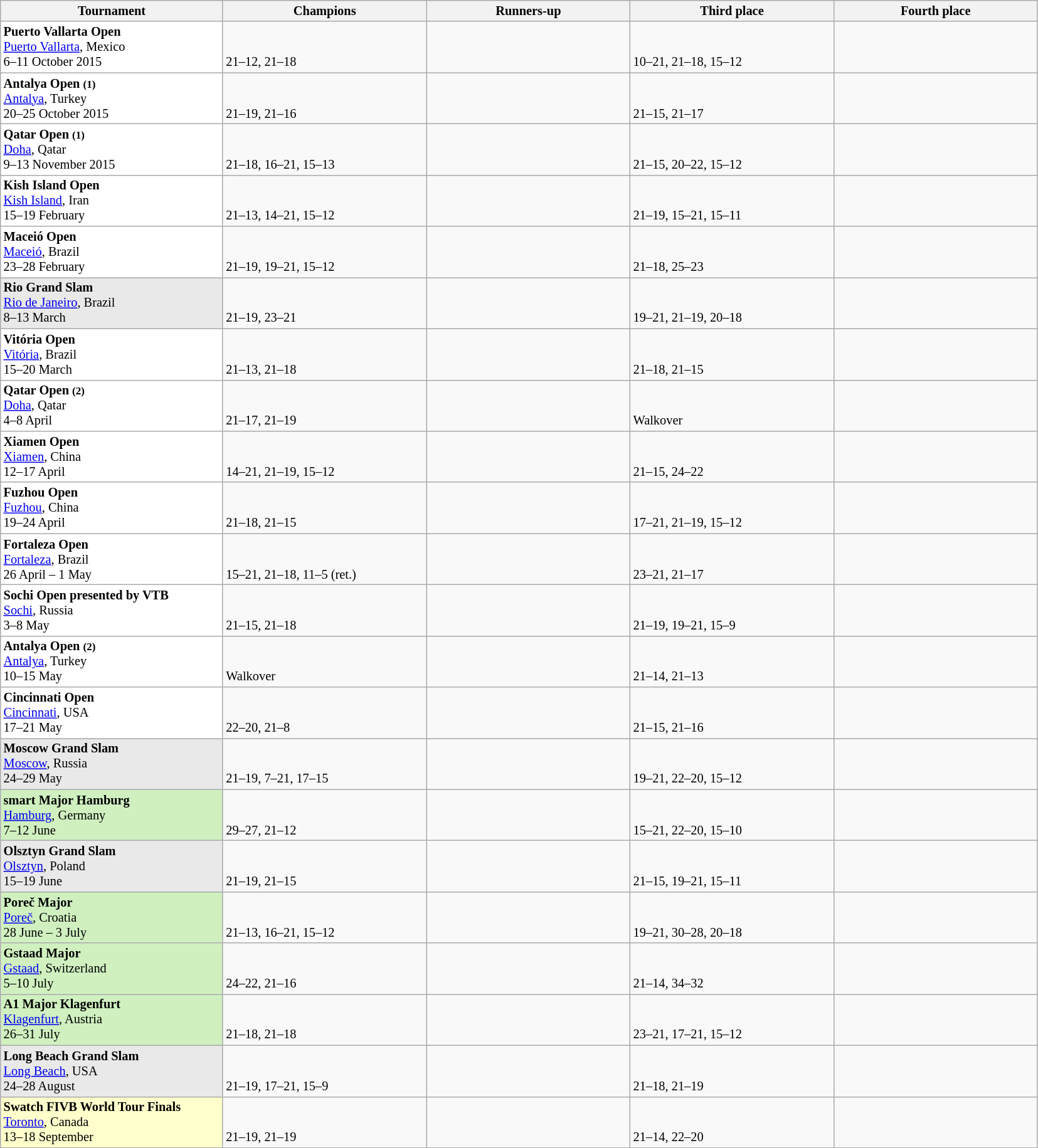<table class=wikitable style=font-size:85%>
<tr>
<th width=230>Tournament</th>
<th width=210>Champions</th>
<th width=210>Runners-up</th>
<th width=210>Third place</th>
<th width=210>Fourth place</th>
</tr>
<tr valign=top>
<td style="background:#ffffff;"><strong>Puerto Vallarta Open</strong><br><a href='#'>Puerto Vallarta</a>, Mexico<br>6–11 October 2015</td>
<td><br><br>21–12, 21–18</td>
<td><br></td>
<td><br><br>10–21, 21–18, 15–12</td>
<td><br></td>
</tr>
<tr valign=top>
<td style="background:#ffffff;"><strong>Antalya Open <small>(1)</small></strong><br><a href='#'>Antalya</a>, Turkey<br>20–25 October 2015</td>
<td><br><br>21–19, 21–16</td>
<td><br></td>
<td><br><br>21–15, 21–17</td>
<td><br></td>
</tr>
<tr valign=top>
<td style="background:#ffffff;"><strong>Qatar Open <small>(1)</small></strong><br><a href='#'>Doha</a>, Qatar<br>9–13 November 2015</td>
<td><br><br>21–18, 16–21, 15–13</td>
<td><br></td>
<td><br><br>21–15, 20–22, 15–12</td>
<td><br></td>
</tr>
<tr valign=top>
<td style="background:#ffffff;"><strong>Kish Island Open</strong><br><a href='#'>Kish Island</a>, Iran<br>15–19 February</td>
<td><br><br>21–13, 14–21, 15–12</td>
<td><br></td>
<td><br><br>21–19, 15–21, 15–11</td>
<td><br></td>
</tr>
<tr valign=top>
<td style="background:#ffffff;"><strong>Maceió Open</strong><br><a href='#'>Maceió</a>, Brazil<br>23–28 February</td>
<td><br><br>21–19, 19–21, 15–12</td>
<td><br></td>
<td><br><br>21–18, 25–23</td>
<td><br></td>
</tr>
<tr valign=top>
<td style="background:#E9E9E9;"><strong>Rio Grand Slam</strong><br><a href='#'>Rio de Janeiro</a>, Brazil<br>8–13 March</td>
<td><br><br>21–19, 23–21</td>
<td><br></td>
<td><br><br>19–21, 21–19, 20–18</td>
<td><br> </td>
</tr>
<tr valign=top>
<td style="background:#ffffff;"><strong>Vitória Open</strong><br><a href='#'>Vitória</a>, Brazil<br>15–20 March</td>
<td><br><br>21–13, 21–18</td>
<td><br></td>
<td><br><br>21–18, 21–15</td>
<td><br></td>
</tr>
<tr valign=top>
<td style="background:#ffffff;"><strong>Qatar Open <small>(2)</small></strong><br><a href='#'>Doha</a>, Qatar<br>4–8 April</td>
<td><br><br>21–17, 21–19</td>
<td><br></td>
<td><br><br>Walkover</td>
<td><br></td>
</tr>
<tr valign=top>
<td style="background:#ffffff;"><strong>Xiamen Open</strong><br><a href='#'>Xiamen</a>, China<br>12–17 April</td>
<td><br><br>14–21, 21–19, 15–12</td>
<td><br></td>
<td><br><br>21–15, 24–22</td>
<td><br></td>
</tr>
<tr valign=top>
<td style="background:#ffffff;"><strong>Fuzhou Open</strong><br><a href='#'>Fuzhou</a>, China<br>19–24 April</td>
<td><br><br>21–18, 21–15</td>
<td><br></td>
<td><br><br>17–21, 21–19, 15–12</td>
<td><br></td>
</tr>
<tr valign=top>
<td style="background:#ffffff;"><strong>Fortaleza Open</strong><br><a href='#'>Fortaleza</a>, Brazil<br>26 April – 1 May</td>
<td><br><br>15–21, 21–18, 11–5 (ret.)</td>
<td><br></td>
<td><br><br>23–21, 21–17</td>
<td><br></td>
</tr>
<tr valign=top>
<td style="background:#ffffff;"><strong>Sochi Open presented by VTB</strong><br><a href='#'>Sochi</a>, Russia<br>3–8 May</td>
<td><br><br>21–15, 21–18</td>
<td><br></td>
<td><br><br>21–19, 19–21, 15–9</td>
<td><br></td>
</tr>
<tr valign=top>
<td style="background:#ffffff;"><strong>Antalya Open <small>(2)</small></strong><br><a href='#'>Antalya</a>, Turkey<br>10–15 May</td>
<td><br><br>Walkover</td>
<td><br></td>
<td><br> <br>21–14, 21–13</td>
<td><br></td>
</tr>
<tr valign=top>
<td style="background:#ffffff;"><strong>Cincinnati Open</strong><br><a href='#'>Cincinnati</a>, USA<br>17–21 May</td>
<td><br><br>22–20, 21–8</td>
<td><br></td>
<td><br><br>21–15, 21–16</td>
<td><br></td>
</tr>
<tr valign=top>
<td style="background:#E9E9E9;"><strong>Moscow Grand Slam</strong><br><a href='#'>Moscow</a>, Russia<br>24–29 May</td>
<td><br><br>21–19, 7–21, 17–15</td>
<td><br></td>
<td><br><br>19–21, 22–20, 15–12</td>
<td><br></td>
</tr>
<tr valign=top>
<td style="background:#d0f0c0;"><strong>smart Major Hamburg</strong><br><a href='#'>Hamburg</a>, Germany<br>7–12 June</td>
<td><br><br>29–27, 21–12</td>
<td><br></td>
<td><br><br>15–21, 22–20, 15–10</td>
<td><br></td>
</tr>
<tr valign=top>
<td style="background:#E9E9E9;"><strong>Olsztyn Grand Slam</strong><br><a href='#'>Olsztyn</a>, Poland<br>15–19 June</td>
<td><br><br>21–19, 21–15</td>
<td><br></td>
<td><br><br>21–15, 19–21, 15–11</td>
<td><br></td>
</tr>
<tr valign=top>
<td style="background:#d0f0c0;"><strong>Poreč Major</strong><br><a href='#'>Poreč</a>, Croatia<br>28 June – 3 July</td>
<td><br><br>21–13, 16–21, 15–12</td>
<td><br></td>
<td><br><br>19–21, 30–28, 20–18</td>
<td><br></td>
</tr>
<tr valign=top>
<td style="background:#d0f0c0;"><strong>Gstaad Major</strong><br><a href='#'>Gstaad</a>, Switzerland<br>5–10 July</td>
<td><br><br>24–22, 21–16</td>
<td><br></td>
<td><br><br>21–14, 34–32</td>
<td><br></td>
</tr>
<tr valign=top>
<td style="background:#d0f0c0;"><strong>A1 Major Klagenfurt</strong><br><a href='#'>Klagenfurt</a>, Austria<br>26–31 July</td>
<td><br><br>21–18, 21–18</td>
<td><br></td>
<td><br><br>23–21, 17–21, 15–12</td>
<td><br></td>
</tr>
<tr valign=top>
<td style="background:#E9E9E9;"><strong>Long Beach Grand Slam</strong><br><a href='#'>Long Beach</a>, USA<br>24–28 August</td>
<td><br><br>21–19, 17–21, 15–9</td>
<td><br></td>
<td><br><br>21–18, 21–19</td>
<td><br></td>
</tr>
<tr valign=top>
<td style="background:#ffffcc;"><strong>Swatch FIVB World Tour Finals</strong><br><a href='#'>Toronto</a>, Canada<br>13–18 September</td>
<td><br><br>21–19, 21–19</td>
<td><br></td>
<td><br><br>21–14, 22–20</td>
<td><br></td>
</tr>
</table>
